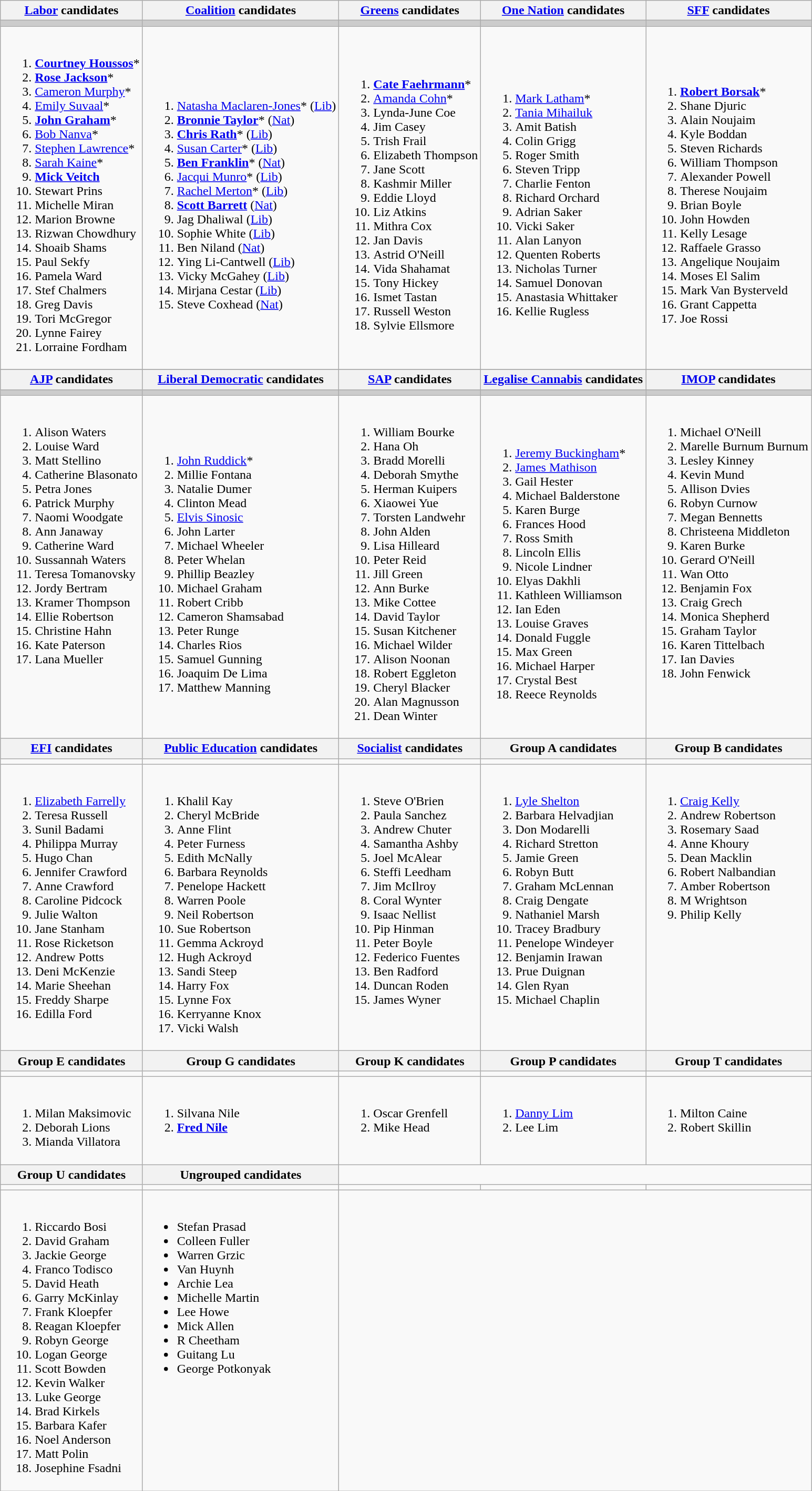<table class="wikitable">
<tr>
<th><a href='#'>Labor</a> candidates</th>
<th><a href='#'>Coalition</a> candidates</th>
<th><a href='#'>Greens</a> candidates</th>
<th><a href='#'>One Nation</a> candidates</th>
<th><a href='#'>SFF</a> candidates</th>
</tr>
<tr bgcolor="#cccccc">
<td></td>
<td></td>
<td></td>
<td></td>
<td></td>
</tr>
<tr>
<td><br><ol><li><strong><a href='#'>Courtney Houssos</a></strong>*</li><li><strong><a href='#'>Rose Jackson</a></strong>*</li><li><a href='#'>Cameron Murphy</a>*</li><li><a href='#'>Emily Suvaal</a>*</li><li><strong><a href='#'>John Graham</a></strong>*</li><li><a href='#'>Bob Nanva</a>*</li><li><a href='#'>Stephen Lawrence</a>*</li><li><a href='#'>Sarah Kaine</a>*</li><li><strong><a href='#'>Mick Veitch</a></strong></li><li>Stewart Prins</li><li>Michelle Miran</li><li>Marion Browne</li><li>Rizwan Chowdhury</li><li>Shoaib Shams</li><li>Paul Sekfy</li><li>Pamela Ward</li><li>Stef Chalmers</li><li>Greg Davis</li><li>Tori McGregor</li><li>Lynne Fairey</li><li>Lorraine Fordham</li></ol></td>
<td><br><ol><li><a href='#'>Natasha Maclaren-Jones</a>* (<a href='#'>Lib</a>)</li><li><strong><a href='#'>Bronnie Taylor</a></strong>* (<a href='#'>Nat</a>)</li><li><strong><a href='#'>Chris Rath</a></strong>* (<a href='#'>Lib</a>)</li><li><a href='#'>Susan Carter</a>* (<a href='#'>Lib</a>)</li><li><strong><a href='#'>Ben Franklin</a></strong>* (<a href='#'>Nat</a>)</li><li><a href='#'>Jacqui Munro</a>* (<a href='#'>Lib</a>)</li><li><a href='#'>Rachel Merton</a>* (<a href='#'>Lib</a>)</li><li><strong><a href='#'>Scott Barrett</a></strong> (<a href='#'>Nat</a>)</li><li>Jag Dhaliwal (<a href='#'>Lib</a>)</li><li>Sophie White (<a href='#'>Lib</a>)</li><li>Ben Niland (<a href='#'>Nat</a>)</li><li>Ying Li-Cantwell (<a href='#'>Lib</a>)</li><li>Vicky McGahey (<a href='#'>Lib</a>)</li><li>Mirjana Cestar (<a href='#'>Lib</a>)</li><li>Steve Coxhead (<a href='#'>Nat</a>)</li></ol></td>
<td><br><ol><li><strong><a href='#'>Cate Faehrmann</a></strong>*</li><li><a href='#'>Amanda Cohn</a>*</li><li>Lynda-June Coe</li><li>Jim Casey</li><li>Trish Frail</li><li>Elizabeth Thompson</li><li>Jane Scott</li><li>Kashmir Miller</li><li>Eddie Lloyd</li><li>Liz Atkins</li><li>Mithra Cox</li><li>Jan Davis</li><li>Astrid O'Neill</li><li>Vida Shahamat</li><li>Tony Hickey</li><li>Ismet Tastan</li><li>Russell Weston</li><li>Sylvie Ellsmore</li></ol></td>
<td><br><ol><li><a href='#'>Mark Latham</a>*</li><li><a href='#'>Tania Mihailuk</a></li><li>Amit Batish</li><li>Colin Grigg</li><li>Roger Smith</li><li>Steven Tripp</li><li>Charlie Fenton</li><li>Richard Orchard</li><li>Adrian Saker</li><li>Vicki Saker</li><li>Alan Lanyon</li><li>Quenten Roberts</li><li>Nicholas Turner</li><li>Samuel Donovan</li><li>Anastasia Whittaker</li><li>Kellie Rugless</li></ol></td>
<td><br><ol><li><strong><a href='#'>Robert Borsak</a></strong>*</li><li>Shane Djuric</li><li>Alain Noujaim</li><li>Kyle Boddan</li><li>Steven Richards</li><li>William Thompson</li><li>Alexander Powell</li><li>Therese Noujaim</li><li>Brian Boyle</li><li>John Howden</li><li>Kelly Lesage</li><li>Raffaele Grasso</li><li>Angelique Noujaim</li><li>Moses El Salim</li><li>Mark Van Bysterveld</li><li>Grant Cappetta</li><li>Joe Rossi</li></ol></td>
</tr>
<tr>
</tr>
<tr bgcolor="#cccccc">
<th><a href='#'>AJP</a> candidates</th>
<th><a href='#'>Liberal Democratic</a> candidates</th>
<th><a href='#'>SAP</a> candidates</th>
<th><a href='#'>Legalise Cannabis</a> candidates</th>
<th><a href='#'>IMOP</a> candidates</th>
</tr>
<tr bgcolor="#cccccc">
<td></td>
<td></td>
<td></td>
<td></td>
<td></td>
</tr>
<tr>
<td valign=top><br><ol><li>Alison Waters</li><li>Louise Ward</li><li>Matt Stellino</li><li>Catherine Blasonato</li><li>Petra Jones</li><li>Patrick Murphy</li><li>Naomi Woodgate</li><li>Ann Janaway</li><li>Catherine Ward</li><li>Sussannah Waters</li><li>Teresa Tomanovsky</li><li>Jordy Bertram</li><li>Kramer Thompson</li><li>Ellie Robertson</li><li>Christine Hahn</li><li>Kate Paterson</li><li>Lana Mueller</li></ol></td>
<td><br><ol><li><a href='#'>John Ruddick</a>*</li><li>Millie Fontana</li><li>Natalie Dumer</li><li>Clinton Mead</li><li><a href='#'>Elvis Sinosic</a></li><li>John Larter</li><li>Michael Wheeler</li><li>Peter Whelan</li><li>Phillip Beazley</li><li>Michael Graham</li><li>Robert Cribb</li><li>Cameron Shamsabad</li><li>Peter Runge</li><li>Charles Rios</li><li>Samuel Gunning</li><li>Joaquim De Lima</li><li>Matthew Manning</li></ol></td>
<td valign=top><br><ol><li>William Bourke</li><li>Hana Oh</li><li>Bradd Morelli</li><li>Deborah Smythe</li><li>Herman Kuipers</li><li>Xiaowei Yue</li><li>Torsten Landwehr</li><li>John Alden</li><li>Lisa Hilleard</li><li>Peter Reid</li><li>Jill Green</li><li>Ann Burke</li><li>Mike Cottee</li><li>David Taylor</li><li>Susan Kitchener</li><li>Michael Wilder</li><li>Alison Noonan</li><li>Robert Eggleton</li><li>Cheryl Blacker</li><li>Alan Magnusson</li><li>Dean Winter</li></ol></td>
<td><br><ol><li><a href='#'>Jeremy Buckingham</a>*</li><li><a href='#'>James Mathison</a></li><li>Gail Hester</li><li>Michael Balderstone</li><li>Karen Burge</li><li>Frances Hood</li><li>Ross Smith</li><li>Lincoln Ellis</li><li>Nicole Lindner</li><li>Elyas Dakhli</li><li>Kathleen Williamson</li><li>Ian Eden</li><li>Louise Graves</li><li>Donald Fuggle</li><li>Max Green</li><li>Michael Harper</li><li>Crystal Best</li><li>Reece Reynolds</li></ol></td>
<td valign=top><br><ol><li>Michael O'Neill</li><li>Marelle Burnum Burnum</li><li>Lesley Kinney</li><li>Kevin Mund</li><li>Allison Dvies</li><li>Robyn Curnow</li><li>Megan Bennetts</li><li>Christeena Middleton</li><li>Karen Burke</li><li>Gerard O'Neill</li><li>Wan Otto</li><li>Benjamin Fox</li><li>Craig Grech</li><li>Monica Shepherd</li><li>Graham Taylor</li><li>Karen Tittelbach</li><li>Ian Davies</li><li>John Fenwick</li></ol></td>
</tr>
<tr bgcolor="#cccccc">
<th><a href='#'>EFI</a> candidates</th>
<th><a href='#'>Public Education</a> candidates</th>
<th><a href='#'>Socialist</a> candidates</th>
<th>Group A candidates</th>
<th>Group B candidates</th>
</tr>
<tr>
<td></td>
<td></td>
<td></td>
<td></td>
<td></td>
</tr>
<tr>
<td valign=top><br><ol><li><a href='#'>Elizabeth Farrelly</a></li><li>Teresa Russell</li><li>Sunil Badami</li><li>Philippa Murray</li><li>Hugo Chan</li><li>Jennifer Crawford</li><li>Anne Crawford</li><li>Caroline Pidcock</li><li>Julie Walton</li><li>Jane Stanham</li><li>Rose Ricketson</li><li>Andrew Potts</li><li>Deni McKenzie</li><li>Marie Sheehan</li><li>Freddy Sharpe</li><li>Edilla Ford</li></ol></td>
<td valign=top><br><ol><li>Khalil Kay</li><li>Cheryl McBride</li><li>Anne Flint</li><li>Peter Furness</li><li>Edith McNally</li><li>Barbara Reynolds</li><li>Penelope Hackett</li><li>Warren Poole</li><li>Neil Robertson</li><li>Sue Robertson</li><li>Gemma Ackroyd</li><li>Hugh Ackroyd</li><li>Sandi Steep</li><li>Harry Fox</li><li>Lynne Fox</li><li>Kerryanne Knox</li><li>Vicki Walsh</li></ol></td>
<td valign=top><br><ol><li>Steve O'Brien</li><li>Paula Sanchez</li><li>Andrew Chuter</li><li>Samantha Ashby</li><li>Joel McAlear</li><li>Steffi Leedham</li><li>Jim McIlroy</li><li>Coral Wynter</li><li>Isaac Nellist</li><li>Pip Hinman</li><li>Peter Boyle</li><li>Federico Fuentes</li><li>Ben Radford</li><li>Duncan Roden</li><li>James Wyner</li></ol></td>
<td valign=top><br><ol><li><a href='#'>Lyle Shelton</a></li><li>Barbara Helvadjian</li><li>Don Modarelli</li><li>Richard Stretton</li><li>Jamie Green</li><li>Robyn Butt</li><li>Graham McLennan</li><li>Craig Dengate</li><li>Nathaniel Marsh</li><li>Tracey Bradbury</li><li>Penelope Windeyer</li><li>Benjamin Irawan</li><li>Prue Duignan</li><li>Glen Ryan</li><li>Michael Chaplin</li></ol></td>
<td valign=top><br><ol><li><a href='#'>Craig Kelly</a></li><li>Andrew Robertson</li><li>Rosemary Saad</li><li>Anne Khoury</li><li>Dean Macklin</li><li>Robert Nalbandian</li><li>Amber Robertson</li><li>M Wrightson</li><li>Philip Kelly</li></ol></td>
</tr>
<tr>
<th>Group E candidates</th>
<th>Group G candidates</th>
<th>Group K candidates</th>
<th>Group P candidates</th>
<th>Group T candidates</th>
</tr>
<tr>
<td></td>
<td></td>
<td></td>
<td></td>
<td></td>
</tr>
<tr>
<td valign=top><br><ol><li>Milan Maksimovic</li><li>Deborah Lions</li><li>Mianda Villatora</li></ol></td>
<td valign=top><br><ol><li>Silvana Nile</li><li><strong><a href='#'>Fred Nile</a></strong></li></ol></td>
<td valign=top><br><ol><li>Oscar Grenfell</li><li>Mike Head</li></ol></td>
<td valign=top><br><ol><li><a href='#'>Danny Lim</a></li><li>Lee Lim</li></ol></td>
<td valign=top><br><ol><li>Milton Caine</li><li>Robert Skillin</li></ol></td>
</tr>
<tr>
<th>Group U candidates</th>
<th>Ungrouped candidates</th>
</tr>
<tr>
<td></td>
<td></td>
<td></td>
<td></td>
<td></td>
</tr>
<tr>
<td><br><ol><li>Riccardo Bosi</li><li>David Graham</li><li>Jackie George</li><li>Franco Todisco</li><li>David Heath</li><li>Garry McKinlay</li><li>Frank Kloepfer</li><li>Reagan Kloepfer</li><li>Robyn George</li><li>Logan George</li><li>Scott Bowden</li><li>Kevin Walker</li><li>Luke George</li><li>Brad Kirkels</li><li>Barbara Kafer</li><li>Noel Anderson</li><li>Matt Polin</li><li>Josephine Fsadni</li></ol></td>
<td valign=top><br><ul><li>Stefan Prasad</li><li>Colleen Fuller</li><li>Warren Grzic</li><li>Van Huynh</li><li>Archie Lea</li><li>Michelle Martin</li><li>Lee Howe</li><li>Mick Allen</li><li>R Cheetham</li><li>Guitang Lu</li><li>George Potkonyak</li></ul></td>
</tr>
</table>
